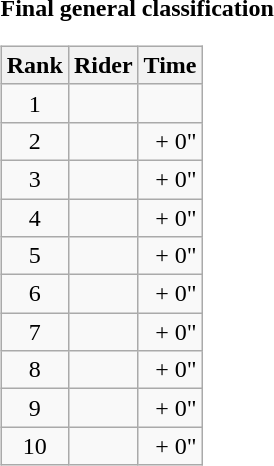<table>
<tr>
<td><strong>Final general classification</strong><br><table class="wikitable">
<tr>
<th scope="col">Rank</th>
<th scope="col">Rider</th>
<th scope="col">Time</th>
</tr>
<tr>
<td style="text-align:center;">1</td>
<td></td>
<td style="text-align:right;"></td>
</tr>
<tr>
<td style="text-align:center;">2</td>
<td></td>
<td style="text-align:right;">+ 0"</td>
</tr>
<tr>
<td style="text-align:center;">3</td>
<td></td>
<td style="text-align:right;">+ 0"</td>
</tr>
<tr>
<td style="text-align:center;">4</td>
<td></td>
<td style="text-align:right;">+ 0"</td>
</tr>
<tr>
<td style="text-align:center;">5</td>
<td></td>
<td style="text-align:right;">+ 0"</td>
</tr>
<tr>
<td style="text-align:center;">6</td>
<td></td>
<td style="text-align:right;">+ 0"</td>
</tr>
<tr>
<td style="text-align:center;">7</td>
<td></td>
<td style="text-align:right;">+ 0"</td>
</tr>
<tr>
<td style="text-align:center;">8</td>
<td></td>
<td style="text-align:right;">+ 0"</td>
</tr>
<tr>
<td style="text-align:center;">9</td>
<td></td>
<td style="text-align:right;">+ 0"</td>
</tr>
<tr>
<td style="text-align:center;">10</td>
<td></td>
<td style="text-align:right;">+ 0"</td>
</tr>
</table>
</td>
</tr>
</table>
